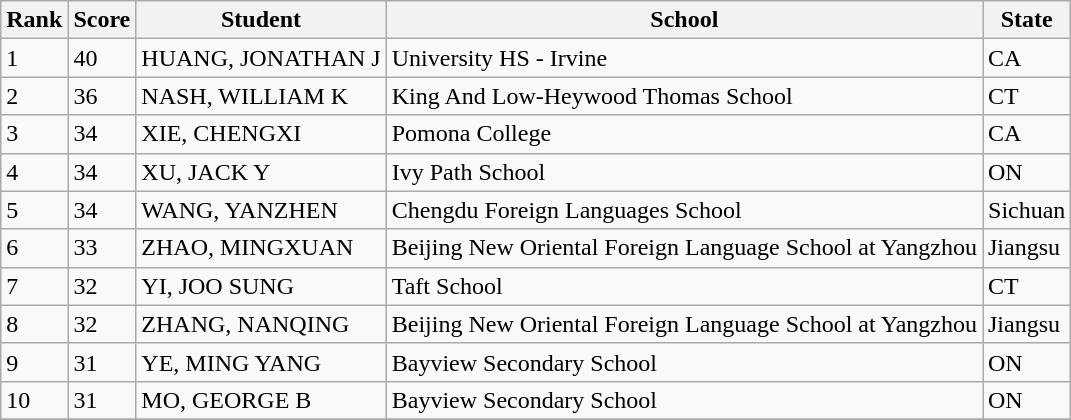<table class="wikitable">
<tr>
<th>Rank</th>
<th>Score</th>
<th>Student</th>
<th>School</th>
<th>State</th>
</tr>
<tr>
<td>1</td>
<td>40</td>
<td>HUANG, JONATHAN J</td>
<td>University HS - Irvine</td>
<td>CA</td>
</tr>
<tr>
<td>2</td>
<td>36</td>
<td>NASH, WILLIAM K</td>
<td>King And Low-Heywood Thomas School</td>
<td>CT</td>
</tr>
<tr>
<td>3</td>
<td>34</td>
<td>XIE, CHENGXI</td>
<td>Pomona College</td>
<td>CA</td>
</tr>
<tr>
<td>4</td>
<td>34</td>
<td>XU, JACK Y</td>
<td>Ivy Path School</td>
<td>ON</td>
</tr>
<tr>
<td>5</td>
<td>34</td>
<td>WANG, YANZHEN</td>
<td>Chengdu Foreign Languages School</td>
<td>Sichuan</td>
</tr>
<tr>
<td>6</td>
<td>33</td>
<td>ZHAO, MINGXUAN</td>
<td>Beijing New Oriental Foreign Language School at Yangzhou</td>
<td>Jiangsu</td>
</tr>
<tr>
<td>7</td>
<td>32</td>
<td>YI, JOO SUNG</td>
<td>Taft School</td>
<td>CT</td>
</tr>
<tr>
<td>8</td>
<td>32</td>
<td>ZHANG, NANQING</td>
<td>Beijing New Oriental Foreign Language School at Yangzhou</td>
<td>Jiangsu</td>
</tr>
<tr>
<td>9</td>
<td>31</td>
<td>YE, MING YANG</td>
<td>Bayview Secondary School</td>
<td>ON</td>
</tr>
<tr>
<td>10</td>
<td>31</td>
<td>MO, GEORGE B</td>
<td>Bayview Secondary School</td>
<td>ON</td>
</tr>
<tr>
</tr>
</table>
